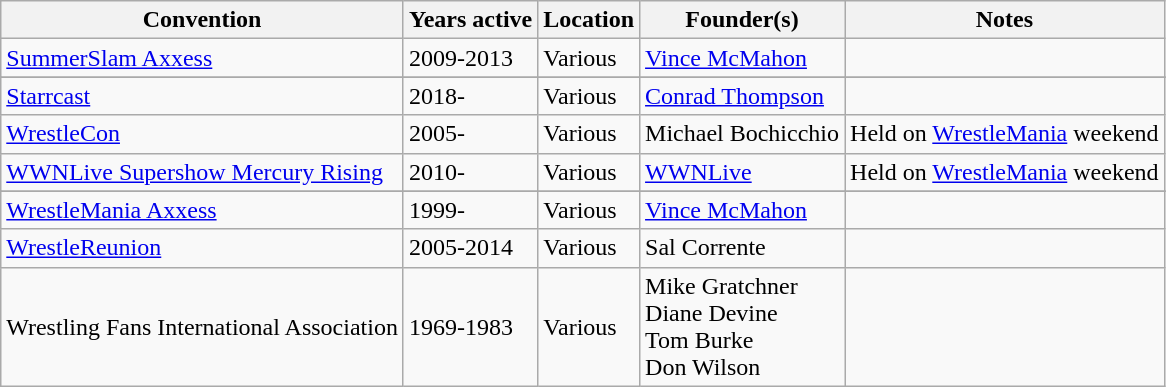<table class="sortable wikitable">
<tr>
<th>Convention</th>
<th>Years active</th>
<th>Location</th>
<th>Founder(s)</th>
<th>Notes</th>
</tr>
<tr>
<td><a href='#'>SummerSlam Axxess</a></td>
<td>2009-2013</td>
<td>Various</td>
<td><a href='#'>Vince McMahon</a></td>
<td></td>
</tr>
<tr>
</tr>
<tr>
<td><a href='#'>Starrcast</a></td>
<td>2018-</td>
<td>Various</td>
<td><a href='#'>Conrad Thompson</a></td>
<td></td>
</tr>
<tr>
<td><a href='#'>WrestleCon</a></td>
<td>2005-</td>
<td>Various</td>
<td>Michael Bochicchio</td>
<td>Held on <a href='#'>WrestleMania</a> weekend</td>
</tr>
<tr>
<td><a href='#'>WWNLive Supershow Mercury Rising</a></td>
<td>2010-</td>
<td>Various</td>
<td><a href='#'>WWNLive</a></td>
<td>Held on <a href='#'>WrestleMania</a> weekend</td>
</tr>
<tr>
</tr>
<tr>
<td><a href='#'>WrestleMania Axxess</a></td>
<td>1999-</td>
<td>Various</td>
<td><a href='#'>Vince McMahon</a></td>
<td></td>
</tr>
<tr>
<td><a href='#'>WrestleReunion</a></td>
<td>2005-2014</td>
<td>Various</td>
<td>Sal Corrente</td>
<td></td>
</tr>
<tr>
<td>Wrestling Fans International Association</td>
<td>1969-1983</td>
<td>Various</td>
<td>Mike Gratchner<br>Diane Devine<br>Tom Burke<br>Don Wilson</td>
<td></td>
</tr>
</table>
